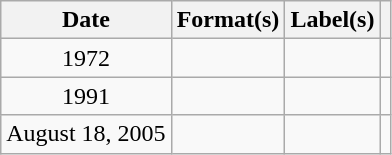<table class="wikitable plainrowheaders">
<tr>
<th scope="col">Date</th>
<th scope="col">Format(s)</th>
<th scope="col">Label(s)</th>
<th scope="col"></th>
</tr>
<tr>
<td style="text-align:center;">1972</td>
<td></td>
<td></td>
<td style="text-align:center;"></td>
</tr>
<tr>
<td style="text-align:center;">1991</td>
<td></td>
<td></td>
<td style="text-align:center;"></td>
</tr>
<tr>
<td style="text-align:center;">August 18, 2005</td>
<td></td>
<td></td>
<td style="text-align:center;"></td>
</tr>
</table>
